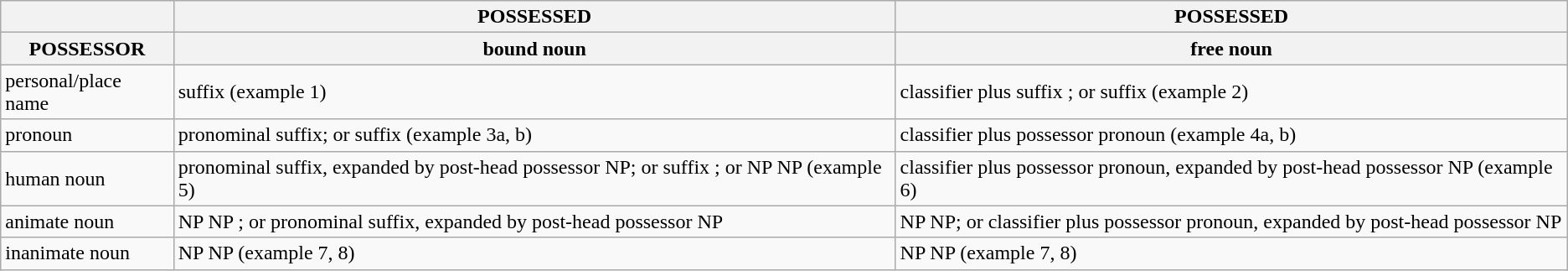<table class="wikitable">
<tr>
<th></th>
<th>POSSESSED</th>
<th>POSSESSED</th>
</tr>
<tr>
<th>POSSESSOR</th>
<th>bound noun</th>
<th>free noun</th>
</tr>
<tr>
<td>personal/place name</td>
<td>suffix  (example 1)</td>
<td>classifier plus suffix ; or suffix  (example 2)</td>
</tr>
<tr>
<td>pronoun</td>
<td>pronominal suffix; or suffix  (example 3a, b)</td>
<td>classifier plus possessor pronoun (example 4a, b)</td>
</tr>
<tr>
<td>human noun</td>
<td>pronominal suffix, expanded by post-head possessor NP; or suffix ;  or NP  NP (example 5)</td>
<td>classifier plus possessor pronoun, expanded by post-head possessor NP (example 6)</td>
</tr>
<tr>
<td>animate noun</td>
<td>NP  NP ;  or pronominal suffix, expanded by post-head possessor NP</td>
<td>NP  NP; or classifier plus possessor pronoun, expanded by post-head possessor NP</td>
</tr>
<tr>
<td>inanimate noun</td>
<td>NP  NP (example 7, 8)</td>
<td>NP  NP (example 7, 8)</td>
</tr>
</table>
